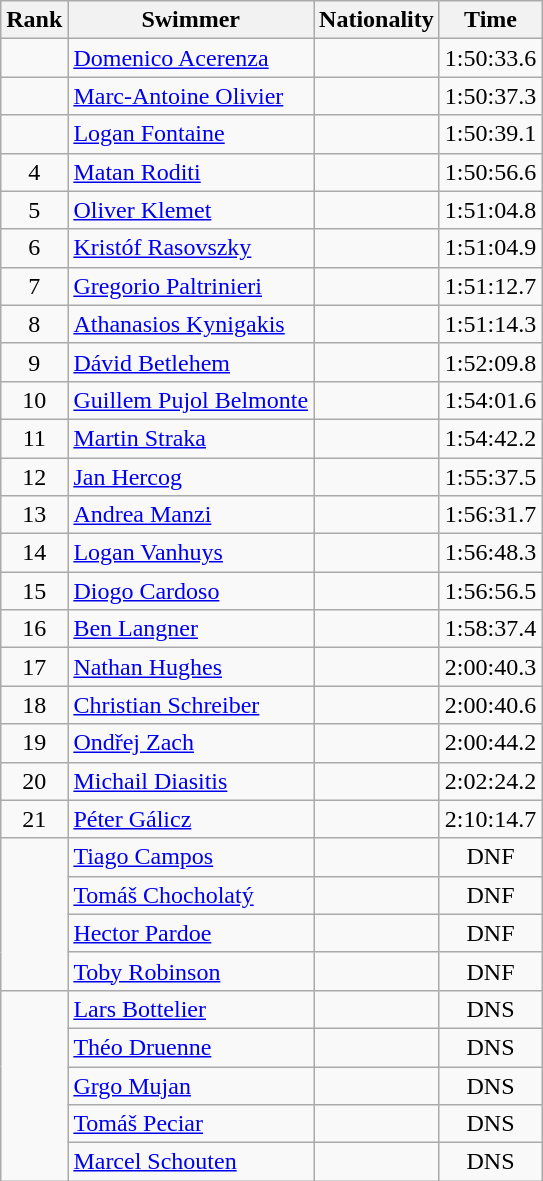<table class="wikitable sortable" style="text-align:center">
<tr>
<th>Rank</th>
<th>Swimmer</th>
<th>Nationality</th>
<th>Time</th>
</tr>
<tr>
<td></td>
<td align=left><a href='#'>Domenico Acerenza</a></td>
<td align=left></td>
<td>1:50:33.6</td>
</tr>
<tr>
<td></td>
<td align=left><a href='#'>Marc-Antoine Olivier</a></td>
<td align=left></td>
<td>1:50:37.3</td>
</tr>
<tr>
<td></td>
<td align=left><a href='#'>Logan Fontaine</a></td>
<td align=left></td>
<td>1:50:39.1</td>
</tr>
<tr>
<td>4</td>
<td align=left><a href='#'>Matan Roditi</a></td>
<td align=left></td>
<td>1:50:56.6</td>
</tr>
<tr>
<td>5</td>
<td align=left><a href='#'>Oliver Klemet</a></td>
<td align=left></td>
<td>1:51:04.8</td>
</tr>
<tr>
<td>6</td>
<td align=left><a href='#'>Kristóf Rasovszky</a></td>
<td align=left></td>
<td>1:51:04.9</td>
</tr>
<tr>
<td>7</td>
<td align=left><a href='#'>Gregorio Paltrinieri</a></td>
<td align=left></td>
<td>1:51:12.7</td>
</tr>
<tr>
<td>8</td>
<td align=left><a href='#'>Athanasios Kynigakis</a></td>
<td align=left></td>
<td>1:51:14.3</td>
</tr>
<tr>
<td>9</td>
<td align=left><a href='#'>Dávid Betlehem</a></td>
<td align=left></td>
<td>1:52:09.8</td>
</tr>
<tr>
<td>10</td>
<td align=left><a href='#'>Guillem Pujol Belmonte</a></td>
<td align=left></td>
<td>1:54:01.6</td>
</tr>
<tr>
<td>11</td>
<td align=left><a href='#'>Martin Straka</a></td>
<td align=left></td>
<td>1:54:42.2</td>
</tr>
<tr>
<td>12</td>
<td align=left><a href='#'>Jan Hercog</a></td>
<td align=left></td>
<td>1:55:37.5</td>
</tr>
<tr>
<td>13</td>
<td align=left><a href='#'>Andrea Manzi</a></td>
<td align=left></td>
<td>1:56:31.7</td>
</tr>
<tr>
<td>14</td>
<td align=left><a href='#'>Logan Vanhuys</a></td>
<td align=left></td>
<td>1:56:48.3</td>
</tr>
<tr>
<td>15</td>
<td align=left><a href='#'>Diogo Cardoso</a></td>
<td align=left></td>
<td>1:56:56.5</td>
</tr>
<tr>
<td>16</td>
<td align=left><a href='#'>Ben Langner</a></td>
<td align=left></td>
<td>1:58:37.4</td>
</tr>
<tr>
<td>17</td>
<td align=left><a href='#'>Nathan Hughes</a></td>
<td align=left></td>
<td>2:00:40.3</td>
</tr>
<tr>
<td>18</td>
<td align=left><a href='#'>Christian Schreiber</a></td>
<td align=left></td>
<td>2:00:40.6</td>
</tr>
<tr>
<td>19</td>
<td align=left><a href='#'>Ondřej Zach</a></td>
<td align=left></td>
<td>2:00:44.2</td>
</tr>
<tr>
<td>20</td>
<td align=left><a href='#'>Michail Diasitis</a></td>
<td align=left></td>
<td>2:02:24.2</td>
</tr>
<tr>
<td>21</td>
<td align=left><a href='#'>Péter Gálicz</a></td>
<td align=left></td>
<td>2:10:14.7</td>
</tr>
<tr>
<td rowspan=4></td>
<td align=left><a href='#'>Tiago Campos</a></td>
<td align=left></td>
<td>DNF</td>
</tr>
<tr>
<td align=left><a href='#'>Tomáš Chocholatý</a></td>
<td align=left></td>
<td>DNF</td>
</tr>
<tr>
<td align=left><a href='#'>Hector Pardoe</a></td>
<td align=left></td>
<td>DNF</td>
</tr>
<tr>
<td align=left><a href='#'>Toby Robinson</a></td>
<td align=left></td>
<td>DNF</td>
</tr>
<tr>
<td rowspan=5></td>
<td align=left><a href='#'>Lars Bottelier</a></td>
<td align=left></td>
<td>DNS</td>
</tr>
<tr>
<td align=left><a href='#'>Théo Druenne</a></td>
<td align=left></td>
<td>DNS</td>
</tr>
<tr>
<td align=left><a href='#'>Grgo Mujan</a></td>
<td align=left></td>
<td>DNS</td>
</tr>
<tr>
<td align=left><a href='#'>Tomáš Peciar</a></td>
<td align=left></td>
<td>DNS</td>
</tr>
<tr>
<td align=left><a href='#'>Marcel Schouten</a></td>
<td align=left></td>
<td>DNS</td>
</tr>
</table>
